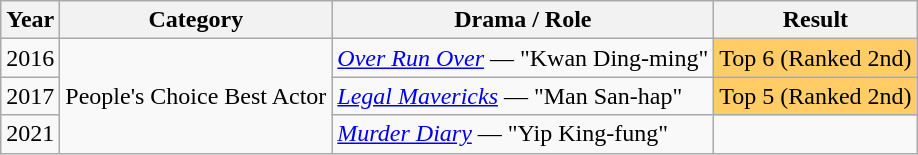<table class="wikitable sortable">
<tr>
<th>Year</th>
<th>Category</th>
<th>Drama / Role</th>
<th>Result</th>
</tr>
<tr>
<td>2016</td>
<td rowspan=3>People's Choice Best Actor</td>
<td><em><a href='#'>Over Run Over</a></em> — "Kwan Ding-ming"</td>
<td style="text-align:center; background: #ffcc66;">Top 6 (Ranked 2nd)</td>
</tr>
<tr>
<td>2017</td>
<td><em><a href='#'>Legal Mavericks</a></em> — "Man San-hap"</td>
<td style="text-align:center; background: #ffcc66;">Top 5 (Ranked 2nd)</td>
</tr>
<tr>
<td>2021</td>
<td><em><a href='#'>Murder Diary</a></em> — "Yip King-fung"</td>
<td></td>
</tr>
</table>
